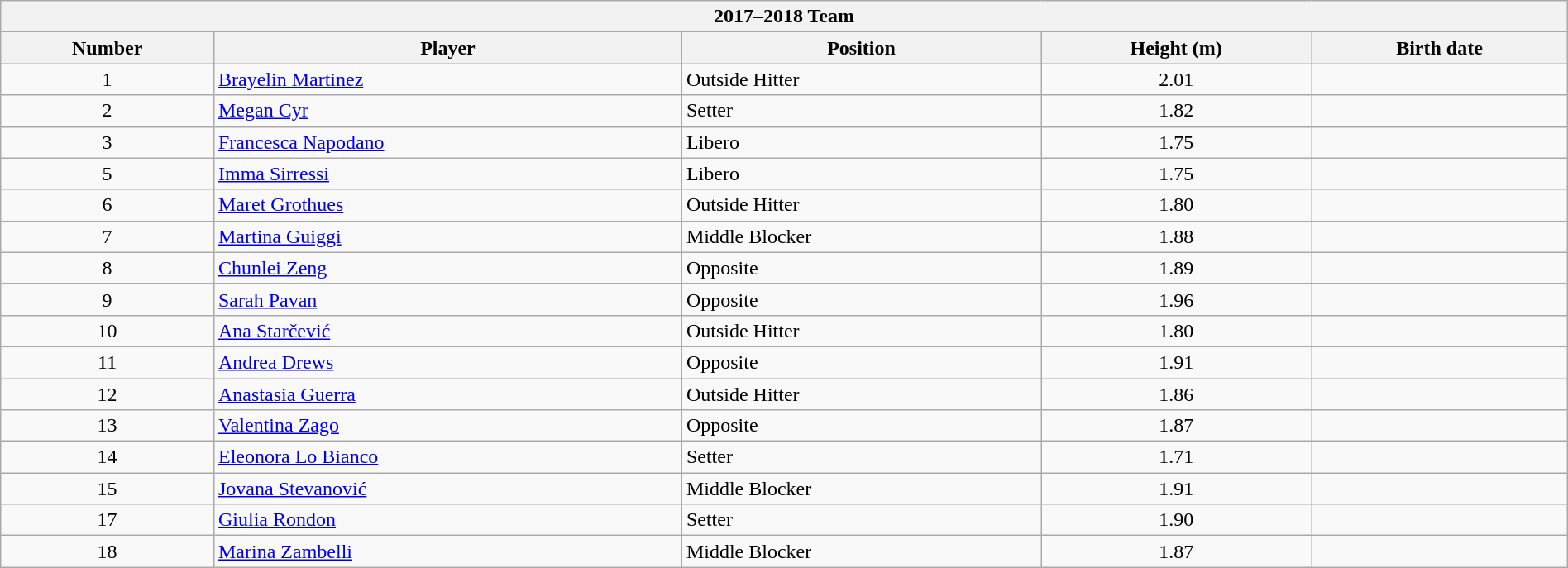<table class="wikitable" style="width:100%;">
<tr>
<th colspan=5><strong>2017–2018 Team</strong></th>
</tr>
<tr>
<th>Number</th>
<th>Player</th>
<th>Position</th>
<th>Height (m)</th>
<th>Birth date</th>
</tr>
<tr>
<td align=center>1</td>
<td> <a href='#'>Brayelin Martinez</a></td>
<td>Outside Hitter</td>
<td align=center>2.01</td>
<td></td>
</tr>
<tr>
<td align=center>2</td>
<td> <a href='#'>Megan Cyr</a></td>
<td>Setter</td>
<td align=center>1.82</td>
<td></td>
</tr>
<tr>
<td align=center>3</td>
<td> <a href='#'>Francesca Napodano</a></td>
<td>Libero</td>
<td align=center>1.75</td>
<td></td>
</tr>
<tr>
<td align=center>5</td>
<td> <a href='#'>Imma Sirressi</a></td>
<td>Libero</td>
<td align=center>1.75</td>
<td></td>
</tr>
<tr>
<td align=center>6</td>
<td> <a href='#'>Maret Grothues</a></td>
<td>Outside Hitter</td>
<td align=center>1.80</td>
<td></td>
</tr>
<tr>
<td align=center>7</td>
<td> <a href='#'>Martina Guiggi</a></td>
<td>Middle Blocker</td>
<td align=center>1.88</td>
<td></td>
</tr>
<tr>
<td align=center>8</td>
<td> <a href='#'>Chunlei Zeng</a></td>
<td>Opposite</td>
<td align=center>1.89</td>
<td></td>
</tr>
<tr>
<td align=center>9</td>
<td> <a href='#'>Sarah Pavan</a></td>
<td>Opposite</td>
<td align=center>1.96</td>
<td></td>
</tr>
<tr>
<td align=center>10</td>
<td> <a href='#'>Ana Starčević</a></td>
<td>Outside Hitter</td>
<td align=center>1.80</td>
<td></td>
</tr>
<tr>
<td align=center>11</td>
<td> <a href='#'>Andrea Drews</a></td>
<td>Opposite</td>
<td align=center>1.91</td>
<td></td>
</tr>
<tr>
<td align=center>12</td>
<td> <a href='#'>Anastasia Guerra</a></td>
<td>Outside Hitter</td>
<td align=center>1.86</td>
<td></td>
</tr>
<tr>
<td align=center>13</td>
<td> <a href='#'>Valentina Zago</a></td>
<td>Opposite</td>
<td align=center>1.87</td>
<td></td>
</tr>
<tr>
<td align=center>14</td>
<td> <a href='#'>Eleonora Lo Bianco</a></td>
<td>Setter</td>
<td align=center>1.71</td>
<td></td>
</tr>
<tr>
<td align=center>15</td>
<td> <a href='#'>Jovana Stevanović</a></td>
<td>Middle Blocker</td>
<td align=center>1.91</td>
<td></td>
</tr>
<tr>
<td align=center>17</td>
<td> <a href='#'>Giulia Rondon</a></td>
<td>Setter</td>
<td align=center>1.90</td>
<td></td>
</tr>
<tr>
<td align=center>18</td>
<td> <a href='#'>Marina Zambelli</a></td>
<td>Middle Blocker</td>
<td align=center>1.87</td>
<td></td>
</tr>
</table>
